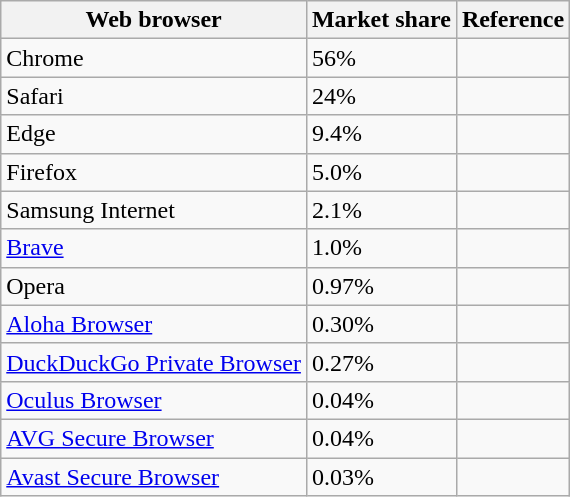<table class="wikitable sortable">
<tr>
<th>Web browser</th>
<th>Market share</th>
<th>Reference</th>
</tr>
<tr>
<td>Chrome</td>
<td>56%</td>
<td></td>
</tr>
<tr>
<td>Safari</td>
<td>24%</td>
<td></td>
</tr>
<tr>
<td>Edge</td>
<td>9.4%</td>
<td></td>
</tr>
<tr>
<td>Firefox</td>
<td>5.0%</td>
<td></td>
</tr>
<tr>
<td>Samsung Internet</td>
<td>2.1%</td>
<td></td>
</tr>
<tr>
<td><a href='#'>Brave</a></td>
<td>1.0%</td>
<td></td>
</tr>
<tr>
<td>Opera</td>
<td>0.97%</td>
<td></td>
</tr>
<tr>
<td><a href='#'>Aloha Browser</a></td>
<td>0.30%</td>
<td></td>
</tr>
<tr>
<td><a href='#'>DuckDuckGo Private Browser</a></td>
<td>0.27%</td>
<td></td>
</tr>
<tr>
<td><a href='#'>Oculus Browser</a></td>
<td>0.04%</td>
<td></td>
</tr>
<tr>
<td><a href='#'>AVG Secure Browser</a></td>
<td>0.04%</td>
<td></td>
</tr>
<tr>
<td><a href='#'>Avast Secure Browser</a></td>
<td>0.03%</td>
<td></td>
</tr>
</table>
